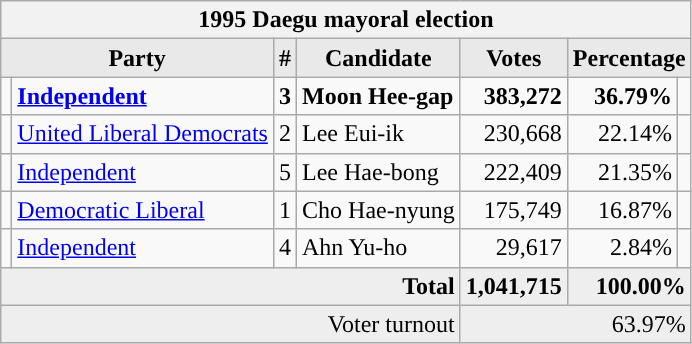<table class="wikitable">
<tr>
<th colspan="7">1995 Daegu mayoral election</th>
</tr>
<tr>
<th style="background-color:#E9E9E9" colspan=2>Party</th>
<th style="background-color:#E9E9E9">#</th>
<th style="background-color:#E9E9E9">Candidate</th>
<th style="background-color:#E9E9E9">Votes</th>
<th style="background-color:#E9E9E9" colspan=2>Percentage</th>
</tr>
<tr style="font-weight:bold">
<td></td>
<td align=left><a href='#'>Independent</a></td>
<td align=center>3</td>
<td align=left>Moon Hee-gap</td>
<td align=right>383,272</td>
<td align=right>36.79%</td>
<td align=right></td>
</tr>
<tr>
<td></td>
<td align=left><a href='#'>United Liberal Democrats</a></td>
<td align=center>2</td>
<td align=left>Lee Eui-ik</td>
<td align=right>230,668</td>
<td align=right>22.14%</td>
<td align=right></td>
</tr>
<tr>
<td></td>
<td align=left><a href='#'>Independent</a></td>
<td align=center>5</td>
<td align=left>Lee Hae-bong</td>
<td align=right>222,409</td>
<td align=right>21.35%</td>
<td align=right></td>
</tr>
<tr>
<td></td>
<td align=left><a href='#'>Democratic Liberal</a></td>
<td align=center>1</td>
<td align=left>Cho Hae-nyung</td>
<td align=right>175,749</td>
<td align=right>16.87%</td>
<td align=right></td>
</tr>
<tr>
<td></td>
<td align=left><a href='#'>Independent</a></td>
<td align=center>4</td>
<td align=left>Ahn Yu-ho</td>
<td align=right>29,617</td>
<td align=right>2.84%</td>
<td align=right></td>
</tr>
<tr bgcolor="#EEEEEE" style="font-weight:bold">
<td colspan="4" align=right>Total</td>
<td align=right>1,041,715</td>
<td align=right colspan=2>100.00%</td>
</tr>
<tr bgcolor="#EEEEEE">
<td colspan="4" align="right">Voter turnout</td>
<td colspan="3" align="right">63.97%</td>
</tr>
</table>
